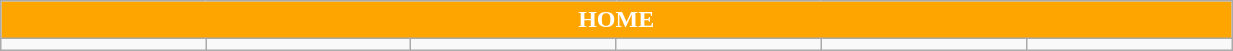<table class="wikitable collapsible collapsed" style="width:65%">
<tr>
<th colspan=10 ! style="color:white; background:orange">HOME</th>
</tr>
<tr>
<td></td>
<td></td>
<td></td>
<td></td>
<td></td>
<td></td>
</tr>
</table>
